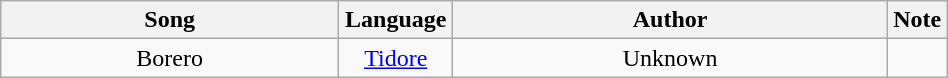<table class="wikitable" style="width:50%;text-align:center">
<tr>
<th style="width:35%">Song</th>
<th style="width:10%">Language</th>
<th style="width:45%">Author</th>
<th style="width:5%">Note</th>
</tr>
<tr>
<td>Borero</td>
<td><a href='#'>Tidore</a></td>
<td>Unknown</td>
<td></td>
</tr>
</table>
